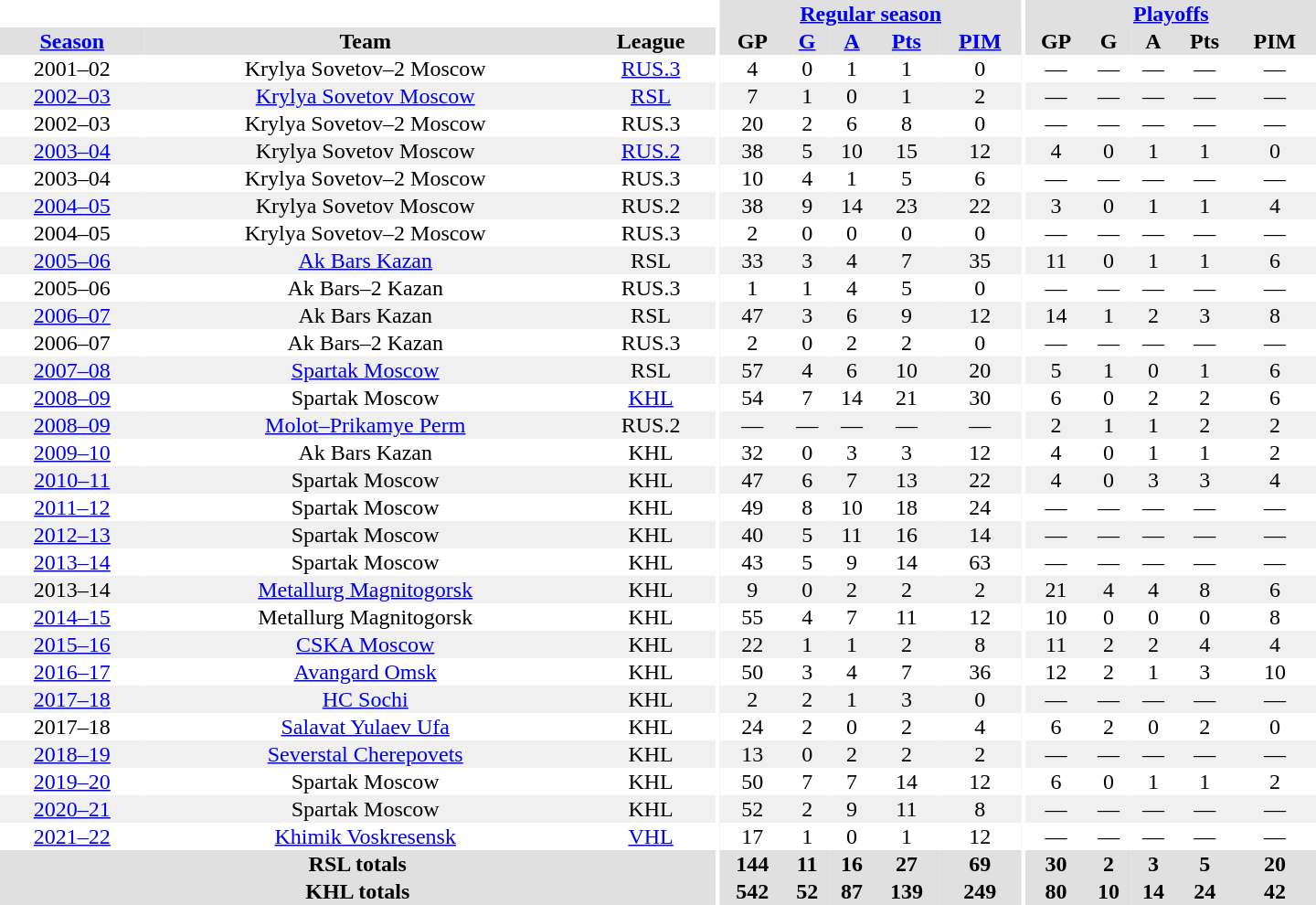<table border="0" cellpadding="1" cellspacing="0" style="text-align:center; width:60em">
<tr bgcolor="#e0e0e0">
<th colspan="3" bgcolor="#ffffff"></th>
<th rowspan="99" bgcolor="#ffffff"></th>
<th colspan="5"><a href='#'>Regular season</a></th>
<th rowspan="99" bgcolor="#ffffff"></th>
<th colspan="5"><a href='#'>Playoffs</a></th>
</tr>
<tr bgcolor="#e0e0e0">
<th><a href='#'>Season</a></th>
<th>Team</th>
<th>League</th>
<th>GP</th>
<th><a href='#'>G</a></th>
<th><a href='#'>A</a></th>
<th><a href='#'>Pts</a></th>
<th><a href='#'>PIM</a></th>
<th>GP</th>
<th>G</th>
<th>A</th>
<th>Pts</th>
<th>PIM</th>
</tr>
<tr>
<td>2001–02</td>
<td>Krylya Sovetov–2 Moscow</td>
<td><a href='#'>RUS.3</a></td>
<td>4</td>
<td>0</td>
<td>1</td>
<td>1</td>
<td>0</td>
<td>—</td>
<td>—</td>
<td>—</td>
<td>—</td>
<td>—</td>
</tr>
<tr bgcolor="#f0f0f0">
<td><a href='#'>2002–03</a></td>
<td><a href='#'>Krylya Sovetov Moscow</a></td>
<td><a href='#'>RSL</a></td>
<td>7</td>
<td>1</td>
<td>0</td>
<td>1</td>
<td>2</td>
<td>—</td>
<td>—</td>
<td>—</td>
<td>—</td>
<td>—</td>
</tr>
<tr>
<td>2002–03</td>
<td>Krylya Sovetov–2 Moscow</td>
<td>RUS.3</td>
<td>20</td>
<td>2</td>
<td>6</td>
<td>8</td>
<td>0</td>
<td>—</td>
<td>—</td>
<td>—</td>
<td>—</td>
<td>—</td>
</tr>
<tr bgcolor="#f0f0f0">
<td><a href='#'>2003–04</a></td>
<td>Krylya Sovetov Moscow</td>
<td><a href='#'>RUS.2</a></td>
<td>38</td>
<td>5</td>
<td>10</td>
<td>15</td>
<td>12</td>
<td>4</td>
<td>0</td>
<td>1</td>
<td>1</td>
<td>0</td>
</tr>
<tr>
<td>2003–04</td>
<td>Krylya Sovetov–2 Moscow</td>
<td>RUS.3</td>
<td>10</td>
<td>4</td>
<td>1</td>
<td>5</td>
<td>6</td>
<td>—</td>
<td>—</td>
<td>—</td>
<td>—</td>
<td>—</td>
</tr>
<tr bgcolor="#f0f0f0">
<td><a href='#'>2004–05</a></td>
<td>Krylya Sovetov Moscow</td>
<td>RUS.2</td>
<td>38</td>
<td>9</td>
<td>14</td>
<td>23</td>
<td>22</td>
<td>3</td>
<td>0</td>
<td>1</td>
<td>1</td>
<td>4</td>
</tr>
<tr>
<td>2004–05</td>
<td>Krylya Sovetov–2 Moscow</td>
<td>RUS.3</td>
<td>2</td>
<td>0</td>
<td>0</td>
<td>0</td>
<td>0</td>
<td>—</td>
<td>—</td>
<td>—</td>
<td>—</td>
<td>—</td>
</tr>
<tr bgcolor="#f0f0f0">
<td><a href='#'>2005–06</a></td>
<td><a href='#'>Ak Bars Kazan</a></td>
<td>RSL</td>
<td>33</td>
<td>3</td>
<td>4</td>
<td>7</td>
<td>35</td>
<td>11</td>
<td>0</td>
<td>1</td>
<td>1</td>
<td>6</td>
</tr>
<tr>
<td>2005–06</td>
<td>Ak Bars–2 Kazan</td>
<td>RUS.3</td>
<td>1</td>
<td>1</td>
<td>4</td>
<td>5</td>
<td>0</td>
<td>—</td>
<td>—</td>
<td>—</td>
<td>—</td>
<td>—</td>
</tr>
<tr bgcolor="#f0f0f0">
<td><a href='#'>2006–07</a></td>
<td>Ak Bars Kazan</td>
<td>RSL</td>
<td>47</td>
<td>3</td>
<td>6</td>
<td>9</td>
<td>12</td>
<td>14</td>
<td>1</td>
<td>2</td>
<td>3</td>
<td>8</td>
</tr>
<tr>
<td>2006–07</td>
<td>Ak Bars–2 Kazan</td>
<td>RUS.3</td>
<td>2</td>
<td>0</td>
<td>2</td>
<td>2</td>
<td>0</td>
<td>—</td>
<td>—</td>
<td>—</td>
<td>—</td>
<td>—</td>
</tr>
<tr bgcolor="#f0f0f0">
<td><a href='#'>2007–08</a></td>
<td><a href='#'>Spartak Moscow</a></td>
<td>RSL</td>
<td>57</td>
<td>4</td>
<td>6</td>
<td>10</td>
<td>20</td>
<td>5</td>
<td>1</td>
<td>0</td>
<td>1</td>
<td>6</td>
</tr>
<tr>
<td><a href='#'>2008–09</a></td>
<td>Spartak Moscow</td>
<td><a href='#'>KHL</a></td>
<td>54</td>
<td>7</td>
<td>14</td>
<td>21</td>
<td>30</td>
<td>6</td>
<td>0</td>
<td>2</td>
<td>2</td>
<td>6</td>
</tr>
<tr bgcolor="#f0f0f0">
<td><a href='#'>2008–09</a></td>
<td><a href='#'>Molot–Prikamye Perm</a></td>
<td>RUS.2</td>
<td>—</td>
<td>—</td>
<td>—</td>
<td>—</td>
<td>—</td>
<td>2</td>
<td>1</td>
<td>1</td>
<td>2</td>
<td>2</td>
</tr>
<tr>
<td><a href='#'>2009–10</a></td>
<td>Ak Bars Kazan</td>
<td>KHL</td>
<td>32</td>
<td>0</td>
<td>3</td>
<td>3</td>
<td>12</td>
<td>4</td>
<td>0</td>
<td>1</td>
<td>1</td>
<td>2</td>
</tr>
<tr bgcolor="#f0f0f0">
<td><a href='#'>2010–11</a></td>
<td>Spartak Moscow</td>
<td>KHL</td>
<td>47</td>
<td>6</td>
<td>7</td>
<td>13</td>
<td>22</td>
<td>4</td>
<td>0</td>
<td>3</td>
<td>3</td>
<td>4</td>
</tr>
<tr>
<td><a href='#'>2011–12</a></td>
<td>Spartak Moscow</td>
<td>KHL</td>
<td>49</td>
<td>8</td>
<td>10</td>
<td>18</td>
<td>24</td>
<td>—</td>
<td>—</td>
<td>—</td>
<td>—</td>
<td>—</td>
</tr>
<tr bgcolor="#f0f0f0">
<td><a href='#'>2012–13</a></td>
<td>Spartak Moscow</td>
<td>KHL</td>
<td>40</td>
<td>5</td>
<td>11</td>
<td>16</td>
<td>14</td>
<td>—</td>
<td>—</td>
<td>—</td>
<td>—</td>
<td>—</td>
</tr>
<tr>
<td><a href='#'>2013–14</a></td>
<td>Spartak Moscow</td>
<td>KHL</td>
<td>43</td>
<td>5</td>
<td>9</td>
<td>14</td>
<td>63</td>
<td>—</td>
<td>—</td>
<td>—</td>
<td>—</td>
<td>—</td>
</tr>
<tr bgcolor="#f0f0f0">
<td>2013–14</td>
<td><a href='#'>Metallurg Magnitogorsk</a></td>
<td>KHL</td>
<td>9</td>
<td>0</td>
<td>2</td>
<td>2</td>
<td>2</td>
<td>21</td>
<td>4</td>
<td>4</td>
<td>8</td>
<td>6</td>
</tr>
<tr>
<td><a href='#'>2014–15</a></td>
<td>Metallurg Magnitogorsk</td>
<td>KHL</td>
<td>55</td>
<td>4</td>
<td>7</td>
<td>11</td>
<td>12</td>
<td>10</td>
<td>0</td>
<td>0</td>
<td>0</td>
<td>8</td>
</tr>
<tr bgcolor="#f0f0f0">
<td><a href='#'>2015–16</a></td>
<td><a href='#'>CSKA Moscow</a></td>
<td>KHL</td>
<td>22</td>
<td>1</td>
<td>1</td>
<td>2</td>
<td>8</td>
<td>11</td>
<td>2</td>
<td>2</td>
<td>4</td>
<td>4</td>
</tr>
<tr>
<td><a href='#'>2016–17</a></td>
<td><a href='#'>Avangard Omsk</a></td>
<td>KHL</td>
<td>50</td>
<td>3</td>
<td>4</td>
<td>7</td>
<td>36</td>
<td>12</td>
<td>2</td>
<td>1</td>
<td>3</td>
<td>10</td>
</tr>
<tr bgcolor="#f0f0f0">
<td><a href='#'>2017–18</a></td>
<td><a href='#'>HC Sochi</a></td>
<td>KHL</td>
<td>2</td>
<td>2</td>
<td>1</td>
<td>3</td>
<td>0</td>
<td>—</td>
<td>—</td>
<td>—</td>
<td>—</td>
<td>—</td>
</tr>
<tr>
<td>2017–18</td>
<td><a href='#'>Salavat Yulaev Ufa</a></td>
<td>KHL</td>
<td>24</td>
<td>2</td>
<td>0</td>
<td>2</td>
<td>4</td>
<td>6</td>
<td>2</td>
<td>0</td>
<td>2</td>
<td>0</td>
</tr>
<tr bgcolor="#f0f0f0">
<td><a href='#'>2018–19</a></td>
<td><a href='#'>Severstal Cherepovets</a></td>
<td>KHL</td>
<td>13</td>
<td>0</td>
<td>2</td>
<td>2</td>
<td>2</td>
<td>—</td>
<td>—</td>
<td>—</td>
<td>—</td>
<td>—</td>
</tr>
<tr>
<td><a href='#'>2019–20</a></td>
<td>Spartak Moscow</td>
<td>KHL</td>
<td>50</td>
<td>7</td>
<td>7</td>
<td>14</td>
<td>12</td>
<td>6</td>
<td>0</td>
<td>1</td>
<td>1</td>
<td>2</td>
</tr>
<tr bgcolor="#f0f0f0">
<td><a href='#'>2020–21</a></td>
<td>Spartak Moscow</td>
<td>KHL</td>
<td>52</td>
<td>2</td>
<td>9</td>
<td>11</td>
<td>8</td>
<td>—</td>
<td>—</td>
<td>—</td>
<td>—</td>
<td>—</td>
</tr>
<tr>
<td><a href='#'>2021–22</a></td>
<td><a href='#'>Khimik Voskresensk</a></td>
<td><a href='#'>VHL</a></td>
<td>17</td>
<td>1</td>
<td>0</td>
<td>1</td>
<td>12</td>
<td>—</td>
<td>—</td>
<td>—</td>
<td>—</td>
<td>—</td>
</tr>
<tr bgcolor="#e0e0e0">
<th colspan="3">RSL totals</th>
<th>144</th>
<th>11</th>
<th>16</th>
<th>27</th>
<th>69</th>
<th>30</th>
<th>2</th>
<th>3</th>
<th>5</th>
<th>20</th>
</tr>
<tr bgcolor="#e0e0e0">
<th colspan="3">KHL totals</th>
<th>542</th>
<th>52</th>
<th>87</th>
<th>139</th>
<th>249</th>
<th>80</th>
<th>10</th>
<th>14</th>
<th>24</th>
<th>42</th>
</tr>
</table>
